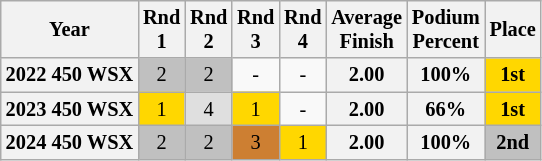<table class="wikitable" style="font-size: 85%; text-align:center">
<tr valign="top">
<th valign="middle">Year</th>
<th>Rnd<br>1</th>
<th>Rnd<br>2</th>
<th>Rnd<br>3</th>
<th>Rnd<br>4</th>
<th valign="middle">Average<br>Finish</th>
<th valign="middle">Podium<br>Percent</th>
<th valign="middle">Place</th>
</tr>
<tr>
<th>2022 450 WSX</th>
<td style="background:silver;">2</td>
<td style="background:silver;">2</td>
<td>-</td>
<td>-</td>
<th>2.00</th>
<th>100%</th>
<th style="background: gold;">1st</th>
</tr>
<tr>
<th>2023 450 WSX</th>
<td style="background: gold;">1</td>
<td style="background:#dfdfdf;">4</td>
<td style="background: gold;">1</td>
<td>-</td>
<th>2.00</th>
<th>66%</th>
<th style="background: gold;">1st</th>
</tr>
<tr>
<th>2024 450 WSX</th>
<td style="background:silver;">2</td>
<td style="background:silver;">2</td>
<td style="background:#CD7F32;">3</td>
<td style="background: gold;">1</td>
<th>2.00</th>
<th>100%</th>
<th style="background:silver;">2nd</th>
</tr>
</table>
